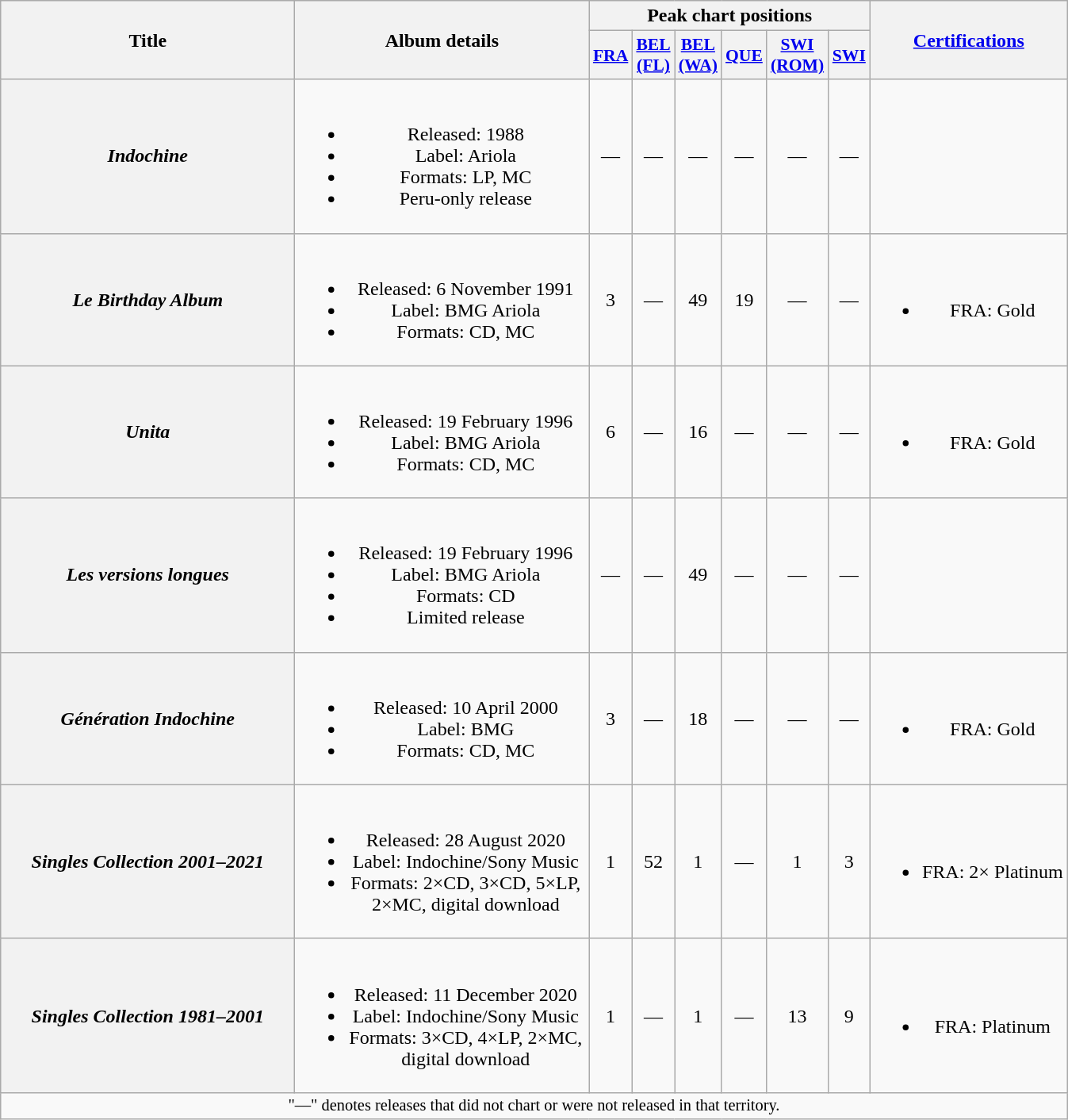<table class="wikitable plainrowheaders" style="text-align:center;">
<tr>
<th rowspan="2" scope="col" style="width:15em;">Title</th>
<th rowspan="2" scope="col" style="width:15em;">Album details</th>
<th colspan="6">Peak chart positions</th>
<th rowspan="2"><a href='#'>Certifications</a></th>
</tr>
<tr>
<th scope="col" style="width:2em;font-size:90%;"><a href='#'>FRA</a><br></th>
<th scope="col" style="width:2em;font-size:90%;"><a href='#'>BEL (FL)</a><br></th>
<th scope="col" style="width:2em;font-size:90%;"><a href='#'>BEL (WA)</a><br></th>
<th scope="col" style="width:2em;font-size:90%;"><a href='#'>QUE</a><br></th>
<th scope="col" style="width:2em;font-size:90%;"><a href='#'>SWI<br>(ROM)</a><br></th>
<th scope="col" style="width:2em;font-size:90%;"><a href='#'>SWI</a><br></th>
</tr>
<tr>
<th scope="row"><em>Indochine</em></th>
<td><br><ul><li>Released: 1988</li><li>Label: Ariola</li><li>Formats: LP, MC</li><li>Peru-only release</li></ul></td>
<td>—</td>
<td>—</td>
<td>—</td>
<td>—</td>
<td>—</td>
<td>—</td>
<td></td>
</tr>
<tr>
<th scope="row"><em>Le Birthday Album</em></th>
<td><br><ul><li>Released: 6 November 1991</li><li>Label: BMG Ariola</li><li>Formats: CD, MC</li></ul></td>
<td>3</td>
<td>—</td>
<td>49</td>
<td>19</td>
<td>—</td>
<td>—</td>
<td><br><ul><li>FRA: Gold</li></ul></td>
</tr>
<tr>
<th scope="row"><em>Unita</em></th>
<td><br><ul><li>Released: 19 February 1996</li><li>Label: BMG Ariola</li><li>Formats: CD, MC</li></ul></td>
<td>6</td>
<td>—</td>
<td>16</td>
<td>—</td>
<td>—</td>
<td>—</td>
<td><br><ul><li>FRA: Gold</li></ul></td>
</tr>
<tr>
<th scope="row"><em>Les versions longues</em></th>
<td><br><ul><li>Released: 19 February 1996</li><li>Label: BMG Ariola</li><li>Formats: CD</li><li>Limited release</li></ul></td>
<td>—</td>
<td>—</td>
<td>49</td>
<td>—</td>
<td>—</td>
<td>—</td>
<td></td>
</tr>
<tr>
<th scope="row"><em>Génération Indochine</em></th>
<td><br><ul><li>Released: 10 April 2000</li><li>Label: BMG</li><li>Formats: CD, MC</li></ul></td>
<td>3</td>
<td>—</td>
<td>18</td>
<td>—</td>
<td>—</td>
<td>—</td>
<td><br><ul><li>FRA: Gold</li></ul></td>
</tr>
<tr>
<th scope="row"><em>Singles Collection 2001–2021</em></th>
<td><br><ul><li>Released: 28 August 2020</li><li>Label: Indochine/Sony Music</li><li>Formats: 2×CD, 3×CD, 5×LP, 2×MC, digital download</li></ul></td>
<td>1</td>
<td>52</td>
<td>1</td>
<td>—</td>
<td>1</td>
<td>3</td>
<td><br><ul><li>FRA: 2× Platinum</li></ul></td>
</tr>
<tr>
<th scope="row"><em>Singles Collection 1981–2001</em></th>
<td><br><ul><li>Released: 11 December 2020</li><li>Label: Indochine/Sony Music</li><li>Formats: 3×CD, 4×LP, 2×MC, digital download</li></ul></td>
<td>1</td>
<td>—</td>
<td>1</td>
<td>—</td>
<td>13</td>
<td>9</td>
<td><br><ul><li>FRA: Platinum</li></ul></td>
</tr>
<tr>
<td colspan="9" style="font-size:85%">"—" denotes releases that did not chart or were not released in that territory.</td>
</tr>
</table>
